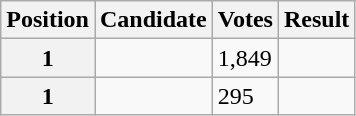<table class="wikitable sortable col3right">
<tr>
<th scope="col">Position</th>
<th scope="col">Candidate</th>
<th scope="col">Votes</th>
<th scope="col">Result</th>
</tr>
<tr>
<th scope="row">1</th>
<td></td>
<td>1,849</td>
<td></td>
</tr>
<tr>
<th scope="row">1</th>
<td></td>
<td>295</td>
<td></td>
</tr>
</table>
